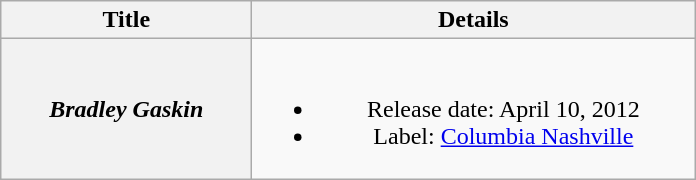<table class="wikitable plainrowheaders" style="text-align:center;">
<tr>
<th style="width:10em;">Title</th>
<th style="width:18em;">Details</th>
</tr>
<tr>
<th scope="row"><em>Bradley Gaskin</em></th>
<td><br><ul><li>Release date: April 10, 2012</li><li>Label: <a href='#'>Columbia Nashville</a></li></ul></td>
</tr>
</table>
